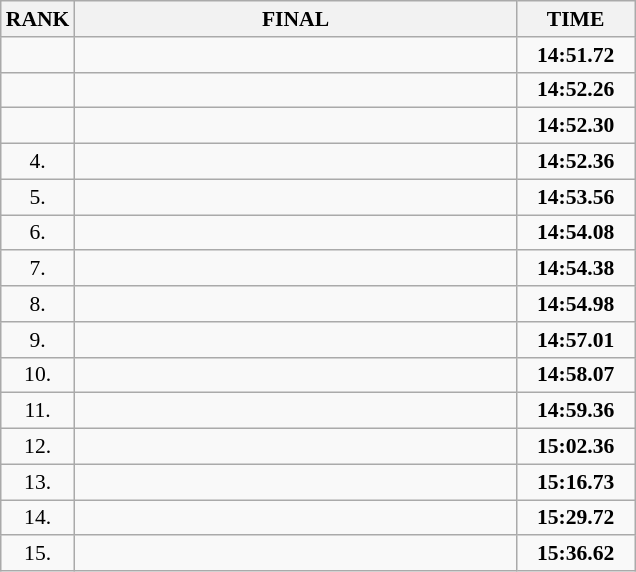<table class="wikitable" style="border-collapse: collapse; font-size: 90%;">
<tr>
<th>RANK</th>
<th style="width: 20em">FINAL</th>
<th style="width: 5em">TIME</th>
</tr>
<tr>
<td align="center"></td>
<td></td>
<td align="center"><strong>14:51.72</strong></td>
</tr>
<tr>
<td align="center"></td>
<td></td>
<td align="center"><strong>14:52.26</strong></td>
</tr>
<tr>
<td align="center"></td>
<td></td>
<td align="center"><strong>14:52.30</strong></td>
</tr>
<tr>
<td align="center">4.</td>
<td></td>
<td align="center"><strong>14:52.36</strong></td>
</tr>
<tr>
<td align="center">5.</td>
<td></td>
<td align="center"><strong>14:53.56</strong></td>
</tr>
<tr>
<td align="center">6.</td>
<td></td>
<td align="center"><strong>14:54.08</strong></td>
</tr>
<tr>
<td align="center">7.</td>
<td></td>
<td align="center"><strong>14:54.38</strong></td>
</tr>
<tr>
<td align="center">8.</td>
<td></td>
<td align="center"><strong>14:54.98</strong></td>
</tr>
<tr>
<td align="center">9.</td>
<td></td>
<td align="center"><strong>14:57.01</strong></td>
</tr>
<tr>
<td align="center">10.</td>
<td></td>
<td align="center"><strong>14:58.07</strong></td>
</tr>
<tr>
<td align="center">11.</td>
<td></td>
<td align="center"><strong>14:59.36</strong></td>
</tr>
<tr>
<td align="center">12.</td>
<td></td>
<td align="center"><strong>15:02.36</strong></td>
</tr>
<tr>
<td align="center">13.</td>
<td></td>
<td align="center"><strong>15:16.73</strong></td>
</tr>
<tr>
<td align="center">14.</td>
<td></td>
<td align="center"><strong>15:29.72</strong></td>
</tr>
<tr>
<td align="center">15.</td>
<td></td>
<td align="center"><strong>15:36.62</strong></td>
</tr>
</table>
